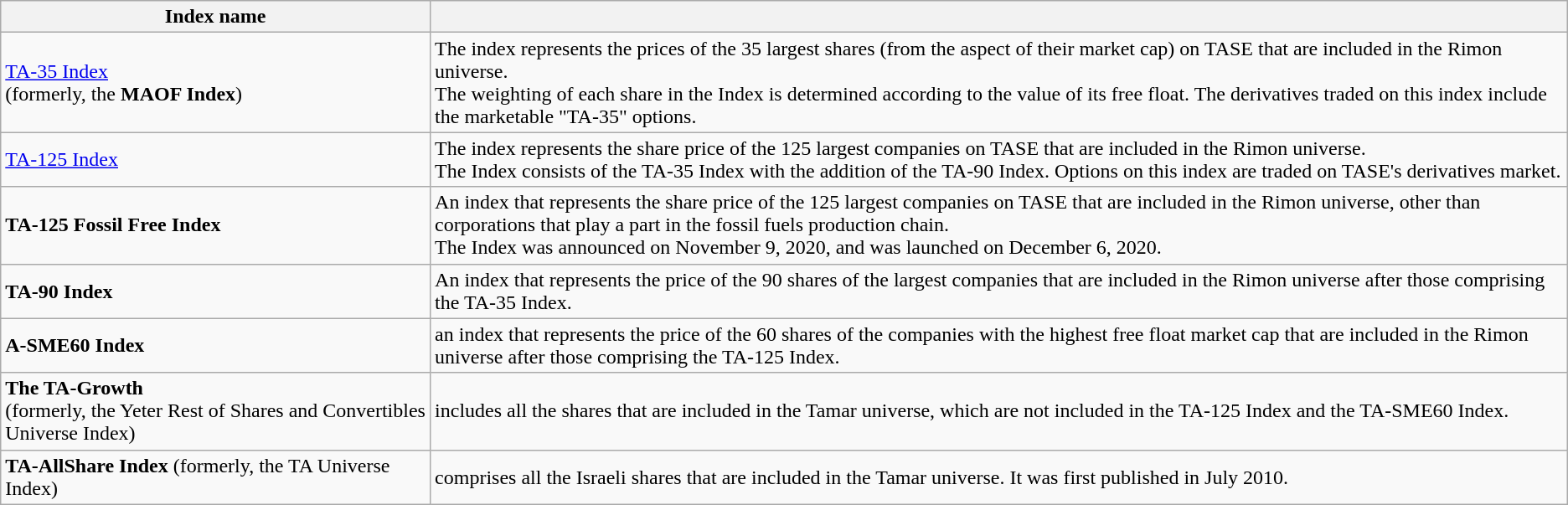<table class="wikitable sortable mw-collapsible">
<tr>
<th>Index name</th>
<th></th>
</tr>
<tr>
<td><a href='#'>TA-35 Index</a><br>(formerly, the <strong>MAOF Index</strong>)</td>
<td>The index represents the prices of the 35 largest shares (from the aspect of their market cap) on TASE that are included in the Rimon universe.<br>The weighting of each share in the Index is determined according to the value of its free float. The derivatives traded on this index include the marketable "TA-35" options.</td>
</tr>
<tr>
<td><a href='#'>TA-125 Index</a></td>
<td>The index represents the share price of the 125 largest companies on TASE that are included in the Rimon universe.<br>The Index consists of the TA-35 Index with the addition of the TA-90 Index. Options on this index are traded on TASE's derivatives market.</td>
</tr>
<tr>
<td><strong>TA-125 Fossil Free Index</strong></td>
<td>An index that represents the share price of the 125 largest companies on TASE that are included in the Rimon universe, other than corporations that play a part in the fossil fuels production chain.<br>The Index was announced on November 9, 2020, and was launched on December 6, 2020.</td>
</tr>
<tr>
<td><strong>TA-90 Index</strong></td>
<td>An index that represents the price of the 90 shares of the largest companies that are included in the Rimon universe after those comprising the TA-35 Index.</td>
</tr>
<tr>
<td><strong>A-SME60 Index</strong></td>
<td>an index that represents the price of the 60 shares of the companies with the highest free float market cap that are included in the Rimon universe after those comprising the TA-125 Index.</td>
</tr>
<tr>
<td><strong>The TA-Growth</strong><br>(formerly, the Yeter Rest of Shares and Convertibles Universe Index)</td>
<td>includes all the shares that are included in the Tamar universe, which are not included in the TA-125 Index and the TA-SME60 Index.</td>
</tr>
<tr>
<td><strong>TA-AllShare Index</strong> (formerly, the TA Universe Index)</td>
<td>comprises all the Israeli shares that are included in the Tamar universe. It was first published in July 2010.</td>
</tr>
</table>
